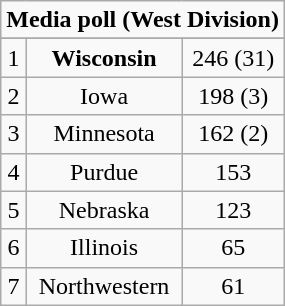<table class="wikitable" style="display: inline-table;">
<tr>
<td style="text-align:center" Colspan="3"><strong>Media poll (West Division)</strong></td>
</tr>
<tr style="text-align:center">
</tr>
<tr style="text-align:center">
<td>1</td>
<td><strong>Wisconsin</strong></td>
<td>246 (31)</td>
</tr>
<tr style="text-align:center">
<td>2</td>
<td>Iowa</td>
<td>198 (3)</td>
</tr>
<tr style="text-align:center">
<td>3</td>
<td>Minnesota</td>
<td>162 (2)</td>
</tr>
<tr style="text-align:center">
<td>4</td>
<td>Purdue</td>
<td>153</td>
</tr>
<tr style="text-align:center">
<td>5</td>
<td>Nebraska</td>
<td>123</td>
</tr>
<tr style="text-align:center">
<td>6</td>
<td>Illinois</td>
<td>65</td>
</tr>
<tr style="text-align:center">
<td>7</td>
<td>Northwestern</td>
<td>61</td>
</tr>
</table>
